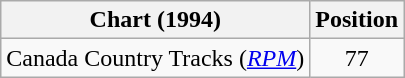<table class="wikitable sortable">
<tr>
<th scope="col">Chart (1994)</th>
<th scope="col">Position</th>
</tr>
<tr>
<td>Canada Country Tracks (<em><a href='#'>RPM</a></em>)</td>
<td align="center">77</td>
</tr>
</table>
